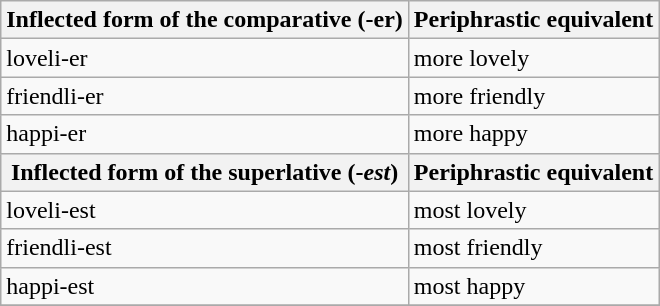<table class=wikitable>
<tr>
<th>Inflected form of the comparative (-er)</th>
<th>Periphrastic equivalent</th>
</tr>
<tr>
<td>loveli-er</td>
<td>more lovely</td>
</tr>
<tr>
<td>friendli-er</td>
<td>more friendly</td>
</tr>
<tr>
<td>happi-er</td>
<td>more happy</td>
</tr>
<tr>
<th>Inflected form of the superlative (-<em>est</em>)</th>
<th>Periphrastic equivalent</th>
</tr>
<tr>
<td>loveli-est</td>
<td>most lovely</td>
</tr>
<tr>
<td>friendli-est</td>
<td>most friendly</td>
</tr>
<tr>
<td>happi-est</td>
<td>most happy</td>
</tr>
<tr>
</tr>
</table>
